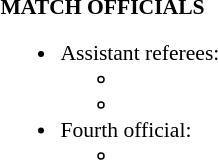<table width=100% style="font-size: 90%">
<tr>
<td width=50% valign=top><br><strong>MATCH OFFICIALS</strong><ul><li>Assistant referees:<ul><li></li><li></li></ul></li><li>Fourth official:<ul><li></li></ul></li></ul></td>
</tr>
</table>
